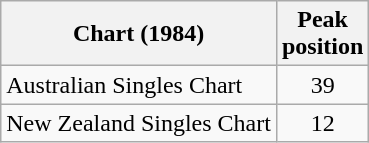<table class="wikitable sortable">
<tr>
<th>Chart (1984)</th>
<th>Peak<br>position</th>
</tr>
<tr>
<td>Australian Singles Chart</td>
<td style="text-align:center;">39</td>
</tr>
<tr>
<td>New Zealand Singles Chart</td>
<td style="text-align:center;">12</td>
</tr>
</table>
